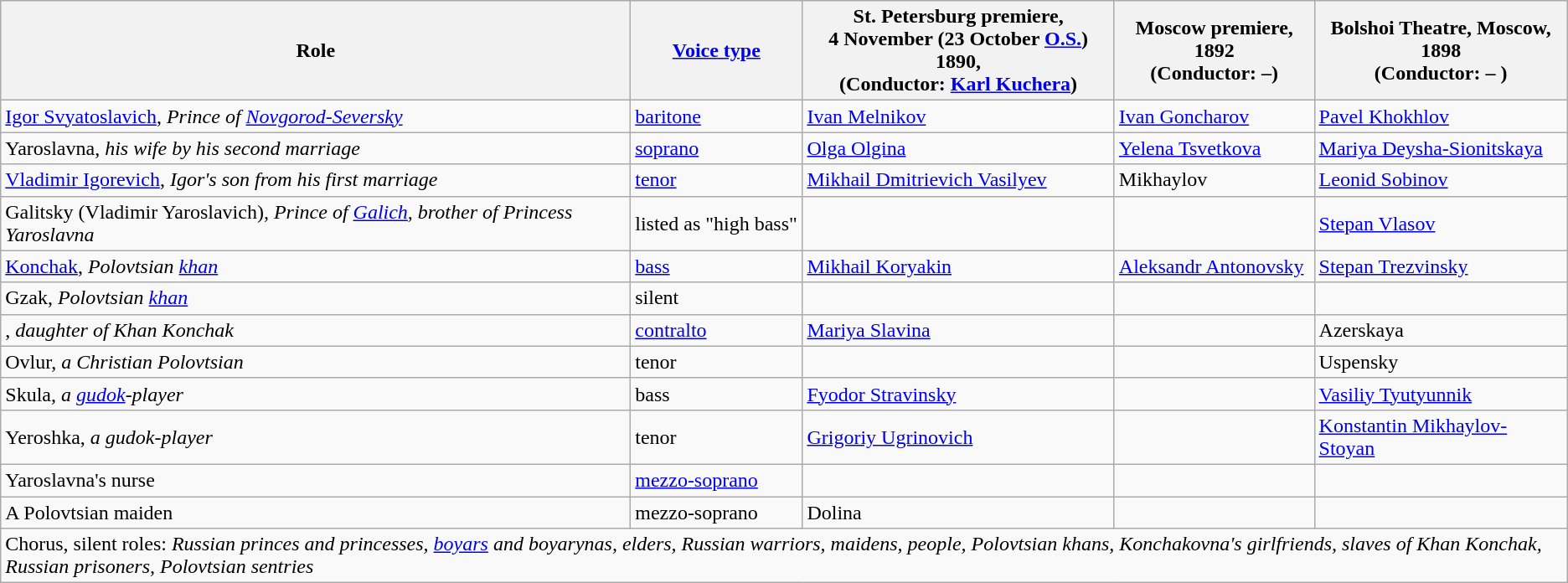<table class="wikitable">
<tr>
<th>Role</th>
<th><a href='#'>Voice type</a></th>
<th>St. Petersburg premiere,<br>4 November (23 October <a href='#'>O.S.</a>) 1890,<br>(Conductor: <a href='#'>Karl Kuchera</a>)</th>
<th>Moscow premiere,<br>1892<br>(Conductor: –)</th>
<th>Bolshoi Theatre, Moscow,<br>1898<br>(Conductor: – )</th>
</tr>
<tr>
<td><a href='#'>Igor Svyatoslavich</a>, <em>Prince of <a href='#'>Novgorod-Seversky</a></em></td>
<td><a href='#'>baritone</a></td>
<td><a href='#'>Ivan Melnikov</a></td>
<td><a href='#'>Ivan Goncharov</a></td>
<td><a href='#'>Pavel Khokhlov</a></td>
</tr>
<tr>
<td>Yaroslavna, <em>his wife by his second marriage</em></td>
<td><a href='#'>soprano</a></td>
<td><a href='#'>Olga Olgina</a></td>
<td><a href='#'>Yelena Tsvetkova</a></td>
<td><a href='#'>Mariya Deysha-Sionitskaya</a></td>
</tr>
<tr>
<td><a href='#'>Vladimir Igorevich</a>, <em>Igor's son from his first marriage</em></td>
<td><a href='#'>tenor</a></td>
<td><a href='#'>Mikhail Dmitrievich Vasilyev</a></td>
<td>Mikhaylov</td>
<td><a href='#'>Leonid Sobinov</a></td>
</tr>
<tr>
<td>Galitsky (Vladimir Yaroslavich), <em>Prince of <a href='#'>Galich</a>, brother of Princess Yaroslavna</em></td>
<td>listed as "high bass"</td>
<td></td>
<td></td>
<td><a href='#'>Stepan Vlasov</a></td>
</tr>
<tr>
<td><a href='#'>Konchak</a>, <em>Polovtsian <a href='#'>khan</a></em></td>
<td><a href='#'>bass</a></td>
<td><a href='#'>Mikhail Koryakin</a></td>
<td><a href='#'>Aleksandr Antonovsky</a></td>
<td><a href='#'>Stepan Trezvinsky</a></td>
</tr>
<tr>
<td>Gzak, <em>Polovtsian <a href='#'>khan</a></em></td>
<td>silent</td>
<td></td>
<td></td>
<td></td>
</tr>
<tr>
<td>, <em>daughter of Khan Konchak</em></td>
<td><a href='#'>contralto</a></td>
<td><a href='#'>Mariya Slavina</a></td>
<td></td>
<td>Azerskaya</td>
</tr>
<tr>
<td>Ovlur, <em>a Christian Polovtsian</em></td>
<td>tenor</td>
<td></td>
<td></td>
<td>Uspensky</td>
</tr>
<tr>
<td>Skula, <em>a <a href='#'>gudok</a>-player</em></td>
<td>bass</td>
<td><a href='#'>Fyodor Stravinsky</a></td>
<td></td>
<td><a href='#'>Vasiliy Tyutyunnik</a></td>
</tr>
<tr>
<td>Yeroshka, <em>a gudok-player</em></td>
<td>tenor</td>
<td><a href='#'>Grigoriy Ugrinovich</a></td>
<td></td>
<td><a href='#'>Konstantin Mikhaylov-Stoyan</a></td>
</tr>
<tr>
<td>Yaroslavna's nurse</td>
<td><a href='#'>mezzo-soprano</a></td>
<td></td>
<td></td>
<td></td>
</tr>
<tr>
<td>A Polovtsian maiden</td>
<td>mezzo-soprano</td>
<td>Dolina</td>
<td></td>
<td></td>
</tr>
<tr>
<td colspan="5">Chorus, silent roles: <em>Russian princes and princesses, <a href='#'>boyars</a> and boyarynas, elders, Russian warriors, maidens, people, Polovtsian khans, Konchakovna's girlfriends, slaves of Khan Konchak, Russian prisoners, Polovtsian sentries</em></td>
</tr>
</table>
